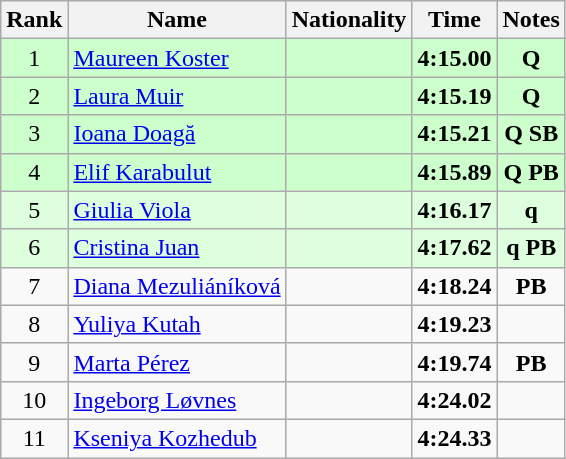<table class="wikitable sortable" style="text-align:center">
<tr>
<th>Rank</th>
<th>Name</th>
<th>Nationality</th>
<th>Time</th>
<th>Notes</th>
</tr>
<tr bgcolor=ccffcc>
<td>1</td>
<td align=left><a href='#'>Maureen Koster</a></td>
<td align=left></td>
<td><strong>4:15.00</strong></td>
<td><strong>Q</strong></td>
</tr>
<tr bgcolor=ccffcc>
<td>2</td>
<td align=left><a href='#'>Laura Muir</a></td>
<td align=left></td>
<td><strong>4:15.19</strong></td>
<td><strong>Q</strong></td>
</tr>
<tr bgcolor=ccffcc>
<td>3</td>
<td align=left><a href='#'>Ioana Doagă</a></td>
<td align=left></td>
<td><strong>4:15.21</strong></td>
<td><strong>Q SB</strong></td>
</tr>
<tr bgcolor=ccffcc>
<td>4</td>
<td align=left><a href='#'>Elif Karabulut</a></td>
<td align=left></td>
<td><strong>4:15.89</strong></td>
<td><strong>Q PB</strong></td>
</tr>
<tr bgcolor=ddffdd>
<td>5</td>
<td align=left><a href='#'>Giulia Viola</a></td>
<td align=left></td>
<td><strong>4:16.17</strong></td>
<td><strong>q</strong></td>
</tr>
<tr bgcolor=ddffdd>
<td>6</td>
<td align=left><a href='#'>Cristina Juan</a></td>
<td align=left></td>
<td><strong>4:17.62</strong></td>
<td><strong>q PB</strong></td>
</tr>
<tr>
<td>7</td>
<td align=left><a href='#'>Diana Mezuliáníková</a></td>
<td align=left></td>
<td><strong>4:18.24</strong></td>
<td><strong>PB</strong></td>
</tr>
<tr>
<td>8</td>
<td align=left><a href='#'>Yuliya Kutah</a></td>
<td align=left></td>
<td><strong>4:19.23</strong></td>
<td></td>
</tr>
<tr>
<td>9</td>
<td align=left><a href='#'>Marta Pérez</a></td>
<td align=left></td>
<td><strong>4:19.74</strong></td>
<td><strong>PB</strong></td>
</tr>
<tr>
<td>10</td>
<td align=left><a href='#'>Ingeborg Løvnes</a></td>
<td align=left></td>
<td><strong>4:24.02</strong></td>
<td></td>
</tr>
<tr>
<td>11</td>
<td align=left><a href='#'>Kseniya Kozhedub</a></td>
<td align=left></td>
<td><strong>4:24.33</strong></td>
<td></td>
</tr>
</table>
